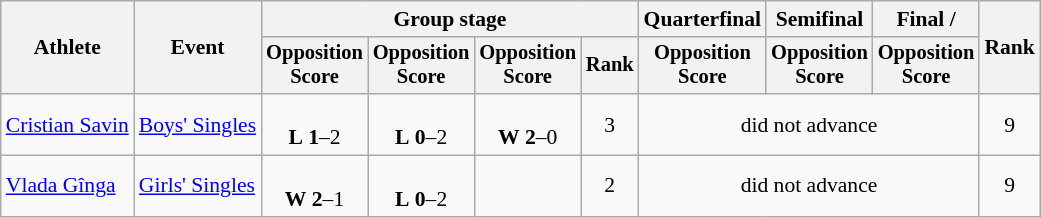<table class="wikitable" style="font-size:90%">
<tr>
<th rowspan=2>Athlete</th>
<th rowspan=2>Event</th>
<th colspan=4>Group stage</th>
<th>Quarterfinal</th>
<th>Semifinal</th>
<th>Final / </th>
<th rowspan=2>Rank</th>
</tr>
<tr style="font-size:95%">
<th>Opposition<br>Score</th>
<th>Opposition<br>Score</th>
<th>Opposition<br>Score</th>
<th>Rank</th>
<th>Opposition<br>Score</th>
<th>Opposition<br>Score</th>
<th>Opposition<br>Score</th>
</tr>
<tr align=center>
<td align=left><a href='#'>Cristian Savin</a></td>
<td align=left><a href='#'>Boys' Singles</a></td>
<td><br><strong>L</strong> <strong>1</strong>–2</td>
<td><br><strong>L</strong> <strong>0</strong>–2</td>
<td><br><strong>W</strong> <strong>2</strong>–0</td>
<td>3</td>
<td colspan=3>did not advance</td>
<td>9</td>
</tr>
<tr align=center>
<td align=left><a href='#'>Vlada Gînga</a></td>
<td align=left><a href='#'>Girls' Singles</a></td>
<td><br><strong>W</strong> <strong>2</strong>–1</td>
<td><br><strong>L</strong> <strong>0</strong>–2</td>
<td></td>
<td>2</td>
<td colspan=3>did not advance</td>
<td>9</td>
</tr>
</table>
